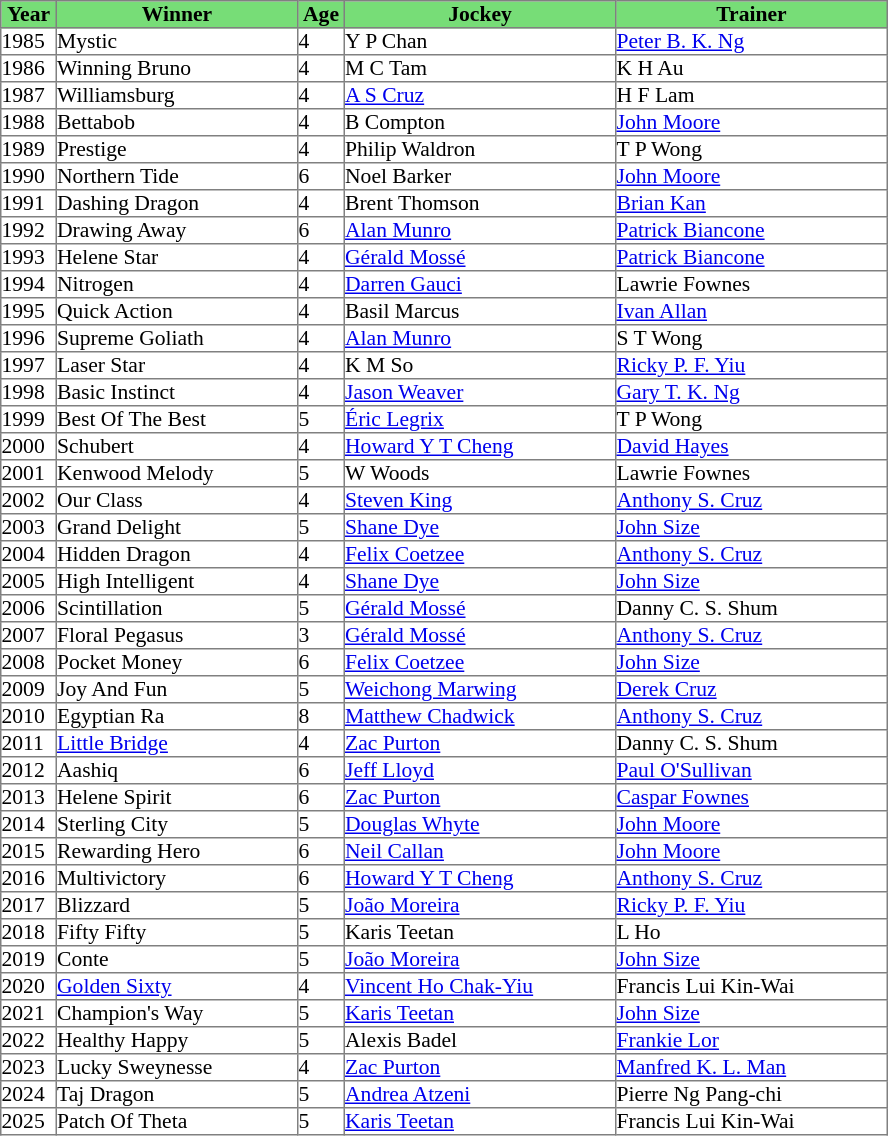<table class = "sortable" | border="1" cellpadding="0" style="border-collapse: collapse; font-size:90%">
<tr bgcolor="#77dd77" align="center">
<td style="width:36px"><strong>Year</strong></td>
<td style="width:160px"><strong>Winner</strong></td>
<td style="width:30px"><strong>Age</strong></td>
<td style="width:180px"><strong>Jockey</strong></td>
<td style="width:180px"><strong>Trainer</strong></td>
</tr>
<tr>
<td>1985</td>
<td>Mystic</td>
<td>4</td>
<td>Y P Chan</td>
<td><a href='#'>Peter B. K. Ng</a></td>
</tr>
<tr>
<td>1986</td>
<td>Winning Bruno</td>
<td>4</td>
<td>M C Tam</td>
<td>K H Au</td>
</tr>
<tr>
<td>1987</td>
<td>Williamsburg</td>
<td>4</td>
<td><a href='#'>A S Cruz</a></td>
<td>H F Lam</td>
</tr>
<tr>
<td>1988</td>
<td>Bettabob</td>
<td>4</td>
<td>B Compton</td>
<td><a href='#'>John Moore</a></td>
</tr>
<tr>
<td>1989</td>
<td>Prestige</td>
<td>4</td>
<td>Philip Waldron</td>
<td>T P Wong</td>
</tr>
<tr>
<td>1990</td>
<td>Northern Tide</td>
<td>6</td>
<td>Noel Barker</td>
<td><a href='#'>John Moore</a></td>
</tr>
<tr>
<td>1991</td>
<td>Dashing Dragon</td>
<td>4</td>
<td>Brent Thomson</td>
<td><a href='#'>Brian Kan</a></td>
</tr>
<tr>
<td>1992</td>
<td>Drawing Away</td>
<td>6</td>
<td><a href='#'>Alan Munro</a></td>
<td><a href='#'>Patrick Biancone</a></td>
</tr>
<tr>
<td>1993</td>
<td>Helene Star</td>
<td>4</td>
<td><a href='#'>Gérald Mossé</a></td>
<td><a href='#'>Patrick Biancone</a></td>
</tr>
<tr>
<td>1994</td>
<td>Nitrogen</td>
<td>4</td>
<td><a href='#'>Darren Gauci</a></td>
<td>Lawrie Fownes</td>
</tr>
<tr>
<td>1995</td>
<td>Quick Action</td>
<td>4</td>
<td>Basil Marcus</td>
<td><a href='#'>Ivan Allan</a></td>
</tr>
<tr>
<td>1996</td>
<td>Supreme Goliath</td>
<td>4</td>
<td><a href='#'>Alan Munro</a></td>
<td>S T Wong</td>
</tr>
<tr>
<td>1997</td>
<td>Laser Star</td>
<td>4</td>
<td>K M So</td>
<td><a href='#'>Ricky P. F. Yiu</a></td>
</tr>
<tr>
<td>1998</td>
<td>Basic Instinct</td>
<td>4</td>
<td><a href='#'>Jason Weaver</a></td>
<td><a href='#'>Gary T. K. Ng</a></td>
</tr>
<tr>
<td>1999</td>
<td>Best Of The Best</td>
<td>5</td>
<td><a href='#'>Éric Legrix</a></td>
<td>T P Wong</td>
</tr>
<tr>
<td>2000</td>
<td>Schubert</td>
<td>4</td>
<td><a href='#'>Howard Y T Cheng</a></td>
<td><a href='#'>David Hayes</a></td>
</tr>
<tr>
<td>2001</td>
<td>Kenwood Melody</td>
<td>5</td>
<td>W Woods</td>
<td>Lawrie Fownes</td>
</tr>
<tr>
<td>2002</td>
<td>Our Class</td>
<td>4</td>
<td><a href='#'>Steven King</a></td>
<td><a href='#'>Anthony S. Cruz</a></td>
</tr>
<tr>
<td>2003</td>
<td>Grand Delight</td>
<td>5</td>
<td><a href='#'>Shane Dye</a></td>
<td><a href='#'>John Size</a></td>
</tr>
<tr>
<td>2004</td>
<td>Hidden Dragon</td>
<td>4</td>
<td><a href='#'>Felix Coetzee</a></td>
<td><a href='#'>Anthony S. Cruz</a></td>
</tr>
<tr>
<td>2005</td>
<td>High Intelligent</td>
<td>4</td>
<td><a href='#'>Shane Dye</a></td>
<td><a href='#'>John Size</a></td>
</tr>
<tr>
<td>2006</td>
<td>Scintillation</td>
<td>5</td>
<td><a href='#'>Gérald Mossé</a></td>
<td>Danny C. S. Shum</td>
</tr>
<tr>
<td>2007</td>
<td>Floral Pegasus</td>
<td>3</td>
<td><a href='#'>Gérald Mossé</a></td>
<td><a href='#'>Anthony S. Cruz</a></td>
</tr>
<tr>
<td>2008</td>
<td>Pocket Money</td>
<td>6</td>
<td><a href='#'>Felix Coetzee</a></td>
<td><a href='#'>John Size</a></td>
</tr>
<tr>
<td>2009</td>
<td>Joy And Fun</td>
<td>5</td>
<td><a href='#'>Weichong Marwing</a></td>
<td><a href='#'>Derek Cruz</a></td>
</tr>
<tr>
<td>2010</td>
<td>Egyptian Ra</td>
<td>8</td>
<td><a href='#'>Matthew Chadwick</a></td>
<td><a href='#'>Anthony S. Cruz</a></td>
</tr>
<tr>
<td>2011</td>
<td><a href='#'>Little Bridge</a></td>
<td>4</td>
<td><a href='#'>Zac Purton</a></td>
<td>Danny C. S. Shum</td>
</tr>
<tr>
<td>2012</td>
<td>Aashiq</td>
<td>6</td>
<td><a href='#'>Jeff Lloyd</a></td>
<td><a href='#'>Paul O'Sullivan</a></td>
</tr>
<tr>
<td>2013</td>
<td>Helene Spirit</td>
<td>6</td>
<td><a href='#'>Zac Purton</a></td>
<td><a href='#'>Caspar Fownes</a></td>
</tr>
<tr>
<td>2014</td>
<td>Sterling City</td>
<td>5</td>
<td><a href='#'>Douglas Whyte</a></td>
<td><a href='#'>John Moore</a></td>
</tr>
<tr>
<td>2015</td>
<td>Rewarding Hero</td>
<td>6</td>
<td><a href='#'>Neil Callan</a></td>
<td><a href='#'>John Moore</a></td>
</tr>
<tr>
<td>2016</td>
<td>Multivictory</td>
<td>6</td>
<td><a href='#'>Howard Y T Cheng</a></td>
<td><a href='#'>Anthony S. Cruz</a></td>
</tr>
<tr>
<td>2017</td>
<td>Blizzard</td>
<td>5</td>
<td><a href='#'>João Moreira</a></td>
<td><a href='#'>Ricky P. F. Yiu</a></td>
</tr>
<tr>
<td>2018</td>
<td>Fifty Fifty</td>
<td>5</td>
<td>Karis Teetan</td>
<td>L Ho</td>
</tr>
<tr>
<td>2019</td>
<td>Conte</td>
<td>5</td>
<td><a href='#'>João Moreira</a></td>
<td><a href='#'>John Size</a></td>
</tr>
<tr>
<td>2020</td>
<td><a href='#'>Golden Sixty</a></td>
<td>4</td>
<td><a href='#'>Vincent Ho Chak-Yiu</a></td>
<td>Francis Lui Kin-Wai</td>
</tr>
<tr>
<td>2021</td>
<td>Champion's Way</td>
<td>5</td>
<td><a href='#'>Karis Teetan</a></td>
<td><a href='#'>John Size</a></td>
</tr>
<tr>
<td>2022</td>
<td>Healthy Happy</td>
<td>5</td>
<td>Alexis Badel</td>
<td><a href='#'>Frankie Lor</a></td>
</tr>
<tr>
<td>2023</td>
<td>Lucky Sweynesse</td>
<td>4</td>
<td><a href='#'>Zac Purton</a></td>
<td><a href='#'>Manfred K. L. Man</a></td>
</tr>
<tr>
<td>2024</td>
<td>Taj Dragon</td>
<td>5</td>
<td><a href='#'>Andrea Atzeni</a></td>
<td>Pierre Ng Pang-chi</td>
</tr>
<tr>
<td>2025</td>
<td>Patch Of Theta</td>
<td>5</td>
<td><a href='#'>Karis Teetan</a></td>
<td>Francis Lui Kin-Wai</td>
</tr>
</table>
